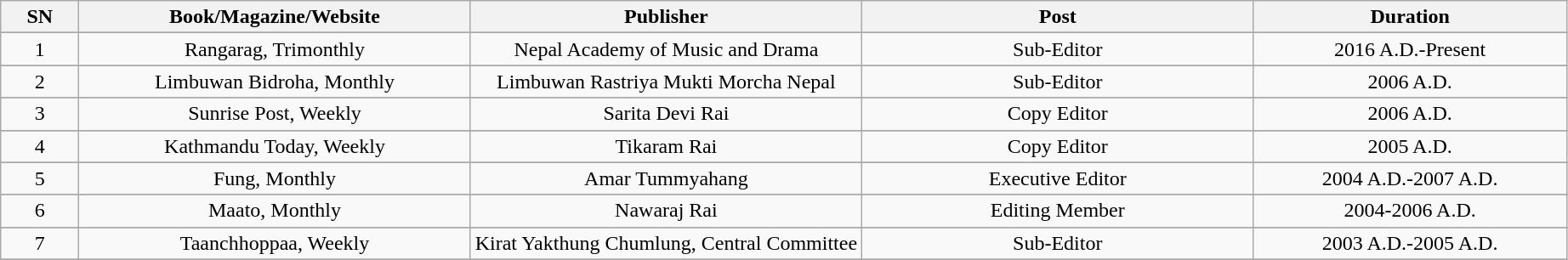<table class="wikitable">
<tr>
<th width=5%>SN</th>
<th style="width:25%;">Book/Magazine/Website</th>
<th style="width:25%;">Publisher</th>
<th style="width:25%;">Post</th>
<th style="width:25%;">Duration</th>
</tr>
<tr>
</tr>
<tr>
<td style="text-align:center;">1</td>
<td style="text-align:center;">Rangarag, Trimonthly</td>
<td style="text-align:center;">Nepal Academy of Music and Drama</td>
<td style="text-align:center;">Sub-Editor</td>
<td style="text-align:center;">2016 A.D.-Present</td>
</tr>
<tr>
</tr>
<tr>
<td style="text-align:center;">2</td>
<td style="text-align:center;">Limbuwan Bidroha, Monthly</td>
<td style="text-align:center;">Limbuwan Rastriya Mukti Morcha Nepal</td>
<td style="text-align:center;">Sub-Editor</td>
<td style="text-align:center;">2006 A.D.</td>
</tr>
<tr>
</tr>
<tr>
<td style="text-align:center;">3</td>
<td style="text-align:center;">Sunrise Post, Weekly</td>
<td style="text-align:center;">Sarita Devi Rai</td>
<td style="text-align:center;">Copy Editor</td>
<td style="text-align:center;">2006 A.D.</td>
</tr>
<tr>
</tr>
<tr>
<td style="text-align:center;">4</td>
<td style="text-align:center;">Kathmandu Today, Weekly</td>
<td style="text-align:center;">Tikaram Rai</td>
<td style="text-align:center;">Copy Editor</td>
<td style="text-align:center;">2005 A.D.</td>
</tr>
<tr>
</tr>
<tr>
<td style="text-align:center;">5</td>
<td style="text-align:center;">Fung, Monthly</td>
<td style="text-align:center;">Amar Tummyahang</td>
<td style="text-align:center;">Executive Editor</td>
<td style="text-align:center;">2004 A.D.-2007 A.D.</td>
</tr>
<tr>
</tr>
<tr>
<td style="text-align:center;">6</td>
<td style="text-align:center;">Maato, Monthly</td>
<td style="text-align:center;">Nawaraj Rai</td>
<td style="text-align:center;">Editing Member</td>
<td style="text-align:center;">2004-2006 A.D.</td>
</tr>
<tr>
</tr>
<tr>
<td style="text-align:center;">7</td>
<td style="text-align:center;">Taanchhoppaa, Weekly</td>
<td style="text-align:center;">Kirat Yakthung Chumlung, Central Committee</td>
<td style="text-align:center;">Sub-Editor</td>
<td style="text-align:center;">2003 A.D.-2005 A.D.</td>
</tr>
<tr>
</tr>
</table>
